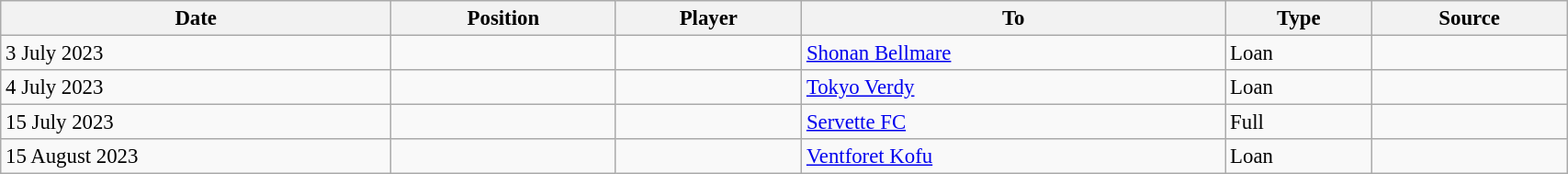<table class="wikitable sortable" style="width:90%; text-align:center; font-size:95%; text-align:left;">
<tr>
<th>Date</th>
<th>Position</th>
<th>Player</th>
<th>To</th>
<th>Type</th>
<th>Source</th>
</tr>
<tr>
<td>3 July 2023</td>
<td></td>
<td></td>
<td> <a href='#'>Shonan Bellmare</a></td>
<td>Loan</td>
<td></td>
</tr>
<tr>
<td>4 July 2023</td>
<td></td>
<td></td>
<td> <a href='#'>Tokyo Verdy</a></td>
<td>Loan</td>
<td></td>
</tr>
<tr>
<td>15 July 2023</td>
<td></td>
<td></td>
<td> <a href='#'>Servette FC</a></td>
<td>Full</td>
<td></td>
</tr>
<tr>
<td>15 August 2023</td>
<td></td>
<td></td>
<td> <a href='#'>Ventforet Kofu</a></td>
<td>Loan</td>
<td></td>
</tr>
</table>
